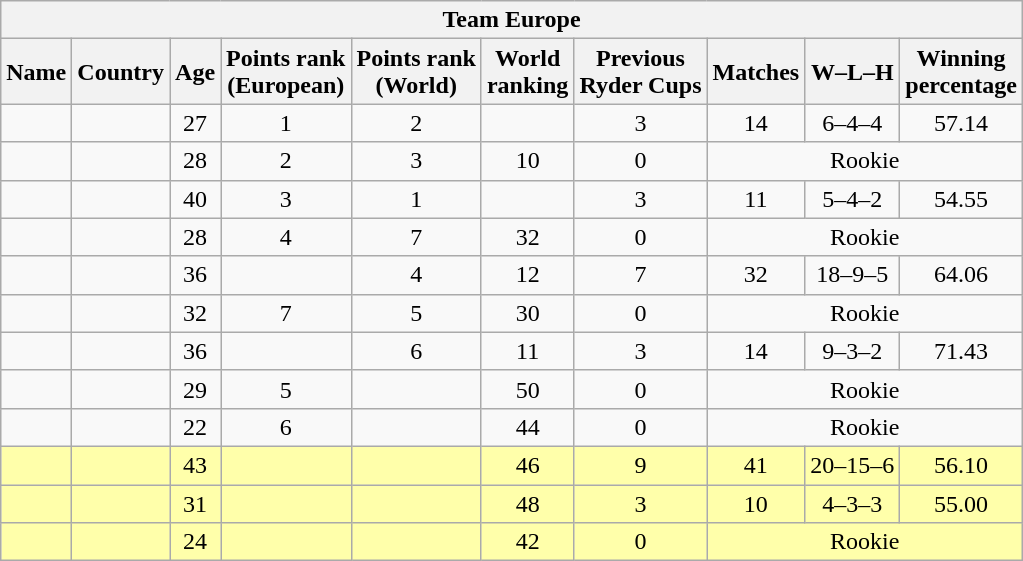<table class="wikitable sortable" style="text-align:center">
<tr>
<th colspan=10> <strong>Team Europe</strong></th>
</tr>
<tr>
<th>Name</th>
<th>Country</th>
<th>Age</th>
<th>Points rank<br>(European)</th>
<th>Points rank<br>(World)</th>
<th>World<br>ranking</th>
<th>Previous<br>Ryder Cups</th>
<th>Matches</th>
<th>W–L–H</th>
<th>Winning<br>percentage</th>
</tr>
<tr>
<td align=left></td>
<td align=left></td>
<td>27</td>
<td>1</td>
<td>2</td>
<td></td>
<td>3</td>
<td>14</td>
<td>6–4–4</td>
<td>57.14</td>
</tr>
<tr>
<td align=left></td>
<td align=left></td>
<td>28</td>
<td>2</td>
<td>3</td>
<td>10</td>
<td>0</td>
<td colspan="3">Rookie</td>
</tr>
<tr>
<td align=left></td>
<td align=left></td>
<td>40</td>
<td>3</td>
<td>1</td>
<td></td>
<td>3</td>
<td>11</td>
<td>5–4–2</td>
<td>54.55</td>
</tr>
<tr>
<td align=left></td>
<td align=left></td>
<td>28</td>
<td>4</td>
<td>7</td>
<td>32</td>
<td>0</td>
<td colspan="3">Rookie</td>
</tr>
<tr>
<td align=left></td>
<td align=left></td>
<td>36</td>
<td></td>
<td>4</td>
<td>12</td>
<td>7</td>
<td>32</td>
<td>18–9–5</td>
<td>64.06</td>
</tr>
<tr>
<td align=left></td>
<td align=left></td>
<td>32</td>
<td>7</td>
<td>5</td>
<td>30</td>
<td>0</td>
<td colspan="3">Rookie</td>
</tr>
<tr>
<td align=left></td>
<td align=left></td>
<td>36</td>
<td></td>
<td>6</td>
<td>11</td>
<td>3</td>
<td>14</td>
<td>9–3–2</td>
<td>71.43</td>
</tr>
<tr>
<td align=left></td>
<td align=left></td>
<td>29</td>
<td>5</td>
<td></td>
<td>50</td>
<td>0</td>
<td colspan="3">Rookie</td>
</tr>
<tr>
<td align=left></td>
<td align=left></td>
<td>22</td>
<td>6</td>
<td></td>
<td>44</td>
<td>0</td>
<td colspan="3">Rookie</td>
</tr>
<tr style="background:#ffa;">
<td align=left></td>
<td align=left></td>
<td>43</td>
<td></td>
<td></td>
<td>46</td>
<td>9</td>
<td>41</td>
<td>20–15–6</td>
<td>56.10</td>
</tr>
<tr style="background:#ffa;">
<td align=left></td>
<td align=left></td>
<td>31</td>
<td></td>
<td></td>
<td>48</td>
<td>3</td>
<td>10</td>
<td>4–3–3</td>
<td>55.00</td>
</tr>
<tr style="background:#ffa;">
<td align=left></td>
<td align=left></td>
<td>24</td>
<td></td>
<td></td>
<td>42</td>
<td>0</td>
<td colspan="3">Rookie</td>
</tr>
</table>
